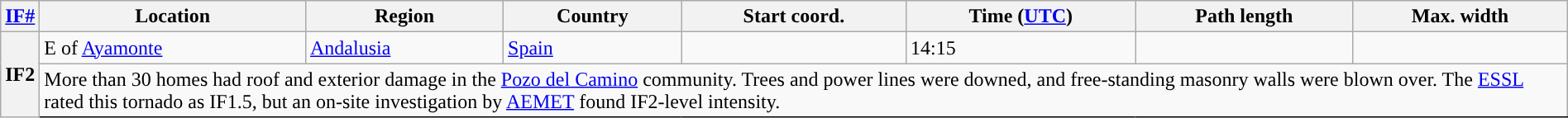<table class="wikitable sortable" style="width:100%;">
<tr>
<th scope="col" width="2%" align="center"><a href='#'>IF#</a></th>
<th scope="col" align="center" class="unsortable">Location</th>
<th scope="col" align="center" class="unsortable">Region</th>
<th scope="col" align="center">Country</th>
<th scope="col" align="center">Start coord.</th>
<th scope="col" align="center">Time (<a href='#'>UTC</a>)</th>
<th scope="col" align="center">Path length</th>
<th scope="col" align="center">Max. width</th>
</tr>
<tr>
<th scope="row" rowspan="2" style="background-color:#">IF2</th>
<td>E of <a href='#'>Ayamonte</a></td>
<td><a href='#'>Andalusia</a></td>
<td><a href='#'>Spain</a></td>
<td></td>
<td>14:15</td>
<td></td>
<td></td>
</tr>
<tr class="expand-child">
<td colspan="8" style=" border-bottom: 1px solid black;">More than 30 homes had roof and exterior damage in the <a href='#'>Pozo del Camino</a> community. Trees and power lines were downed, and free-standing masonry walls were blown over. The <a href='#'>ESSL</a> rated this tornado as IF1.5, but an on-site investigation by <a href='#'>AEMET</a> found IF2-level intensity.</td>
</tr>
</table>
